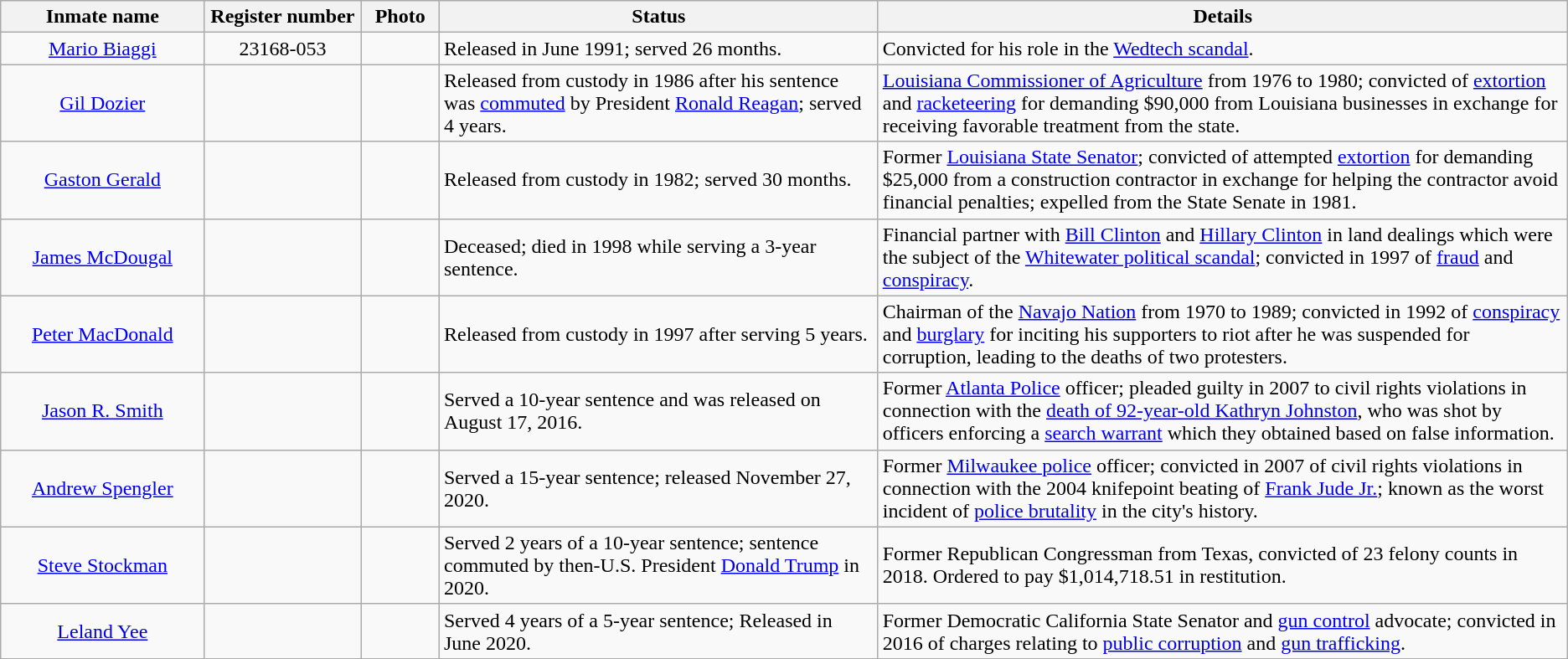<table class="wikitable sortable">
<tr>
<th width=13%>Inmate name</th>
<th width=10%>Register number</th>
<th width=5%>Photo</th>
<th width=28%>Status</th>
<th width=49%>Details</th>
</tr>
<tr>
<td style="text-align:center;"><a href='#'>Mario Biaggi</a></td>
<td style="text-align:center;">23168-053</td>
<td></td>
<td>Released in June 1991; served 26 months.</td>
<td>Convicted for his role in the <a href='#'>Wedtech scandal</a>.</td>
</tr>
<tr>
<td style="text-align:center;"><a href='#'>Gil Dozier</a></td>
<td style="text-align:center;"></td>
<td></td>
<td>Released from custody in 1986 after his sentence was <a href='#'>commuted</a> by President <a href='#'>Ronald Reagan</a>; served 4 years.</td>
<td><a href='#'>Louisiana Commissioner of Agriculture</a> from 1976 to 1980; convicted of <a href='#'>extortion</a> and <a href='#'>racketeering</a> for demanding $90,000 from Louisiana businesses in exchange for receiving favorable treatment from the state.</td>
</tr>
<tr>
<td style="text-align:center;"><a href='#'>Gaston Gerald</a></td>
<td style="text-align:center;"></td>
<td></td>
<td>Released from custody in 1982; served 30 months.</td>
<td>Former <a href='#'>Louisiana State Senator</a>; convicted of attempted <a href='#'>extortion</a> for demanding $25,000 from a construction contractor in exchange for helping the contractor avoid financial penalties; expelled from the State Senate in 1981.</td>
</tr>
<tr>
<td style="text-align:center;"><a href='#'>James McDougal</a></td>
<td style="text-align:center;"></td>
<td></td>
<td>Deceased; died in 1998 while serving a 3-year sentence.</td>
<td>Financial partner with <a href='#'>Bill Clinton</a> and <a href='#'>Hillary Clinton</a> in land dealings which were the subject of the <a href='#'>Whitewater political scandal</a>; convicted in 1997 of <a href='#'>fraud</a> and <a href='#'>conspiracy</a>.</td>
</tr>
<tr>
<td style="text-align:center;"><a href='#'>Peter MacDonald</a></td>
<td style="text-align:center;"></td>
<td></td>
<td>Released from custody in 1997 after serving 5 years.</td>
<td>Chairman of the <a href='#'>Navajo Nation</a> from 1970 to 1989; convicted in 1992 of <a href='#'>conspiracy</a> and <a href='#'>burglary</a> for inciting his supporters to riot after he was suspended for corruption, leading to the deaths of two protesters.</td>
</tr>
<tr>
<td style="text-align:center;"><a href='#'>Jason R. Smith</a></td>
<td style="text-align:center;"></td>
<td></td>
<td>Served a 10-year sentence and was released on August 17, 2016.</td>
<td>Former <a href='#'>Atlanta Police</a> officer; pleaded guilty in 2007 to civil rights violations in connection with the <a href='#'>death of 92-year-old Kathryn Johnston</a>, who was shot by officers enforcing a <a href='#'>search warrant</a> which they obtained based on false information.</td>
</tr>
<tr>
<td style="text-align:center;"><a href='#'>Andrew Spengler</a></td>
<td style="text-align:center;"></td>
<td></td>
<td>Served a 15-year sentence; released November 27, 2020.</td>
<td>Former <a href='#'>Milwaukee police</a> officer; convicted in 2007 of civil rights violations in connection with the 2004 knifepoint beating of <a href='#'>Frank Jude Jr.</a>; known as the worst incident of <a href='#'>police brutality</a> in the city's history.</td>
</tr>
<tr>
<td style="text-align:center;"><a href='#'>Steve Stockman</a></td>
<td style="text-align:center;"></td>
<td></td>
<td>Served 2 years of a 10-year sentence; sentence commuted by then-U.S. President <a href='#'>Donald Trump</a> in 2020.</td>
<td>Former Republican Congressman from Texas, convicted of 23 felony counts in 2018. Ordered to pay $1,014,718.51 in restitution.</td>
</tr>
<tr>
<td style="text-align:center;"><a href='#'>Leland Yee</a></td>
<td style="text-align:center;"></td>
<td></td>
<td>Served 4 years of a 5-year sentence; Released in June 2020.</td>
<td>Former Democratic California State Senator and <a href='#'>gun control</a> advocate; convicted in 2016 of charges relating to <a href='#'>public corruption</a> and <a href='#'>gun trafficking</a>.</td>
</tr>
</table>
